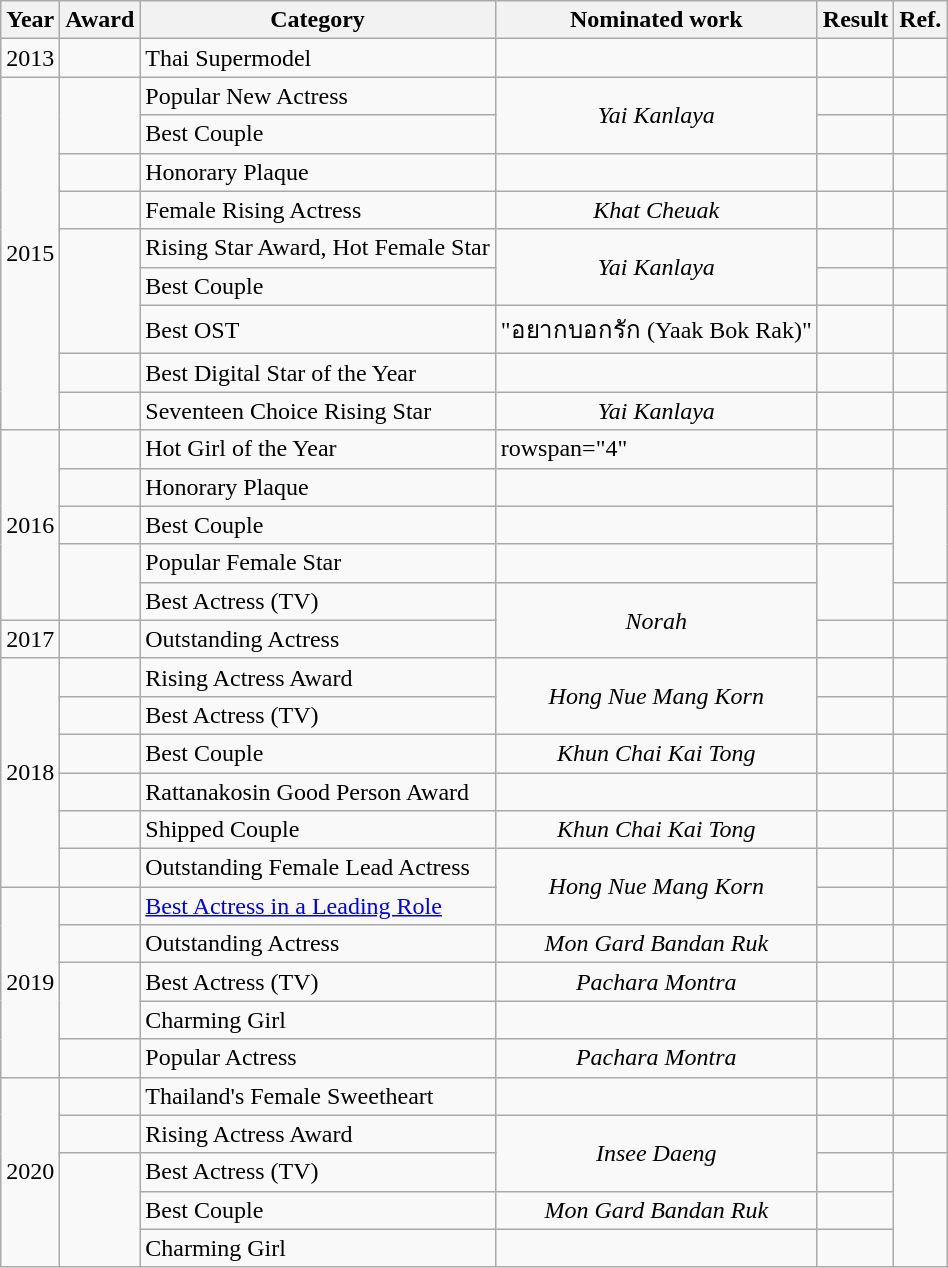<table class="wikitable">
<tr>
<th>Year</th>
<th>Award</th>
<th>Category</th>
<th>Nominated work</th>
<th>Result</th>
<th>Ref.</th>
</tr>
<tr>
<td>2013</td>
<td></td>
<td>Thai Supermodel</td>
<td></td>
<td></td>
<td></td>
</tr>
<tr>
<td rowspan="9">2015</td>
<td rowspan="2"></td>
<td>Popular New Actress</td>
<td rowspan="2" style="text-align:center;"><em>Yai Kanlaya</em></td>
<td></td>
<td></td>
</tr>
<tr>
<td>Best Couple </td>
<td></td>
<td></td>
</tr>
<tr>
<td></td>
<td>Honorary Plaque</td>
<td></td>
<td></td>
<td></td>
</tr>
<tr>
<td></td>
<td>Female Rising Actress</td>
<td style="text-align:center;"><em>Khat Cheuak</em></td>
<td></td>
<td></td>
</tr>
<tr>
<td rowspan="3"></td>
<td>Rising Star Award, Hot Female Star</td>
<td rowspan="2" style="text-align:center;"><em>Yai Kanlaya</em></td>
<td></td>
<td></td>
</tr>
<tr>
<td>Best Couple </td>
<td></td>
<td></td>
</tr>
<tr>
<td>Best OST </td>
<td style="text-align:center;">"อยากบอกรัก (Yaak Bok Rak)"</td>
<td></td>
<td></td>
</tr>
<tr>
<td></td>
<td>Best Digital Star of the Year</td>
<td></td>
<td></td>
<td></td>
</tr>
<tr>
<td></td>
<td>Seventeen Choice Rising Star</td>
<td style="text-align:center;"><em>Yai Kanlaya</em></td>
<td></td>
<td></td>
</tr>
<tr>
<td rowspan="5">2016</td>
<td></td>
<td>Hot Girl of the Year</td>
<td>rowspan="4" </td>
<td></td>
<td></td>
</tr>
<tr>
<td></td>
<td>Honorary Plaque</td>
<td></td>
<td></td>
</tr>
<tr>
<td></td>
<td>Best Couple </td>
<td></td>
<td></td>
</tr>
<tr>
<td rowspan="2"></td>
<td>Popular Female Star</td>
<td></td>
<td rowspan="2"></td>
</tr>
<tr>
<td>Best Actress (TV)</td>
<td rowspan="2" style="text-align:center;"><em>Norah</em></td>
<td></td>
</tr>
<tr>
<td>2017</td>
<td></td>
<td>Outstanding Actress</td>
<td></td>
<td></td>
</tr>
<tr>
<td rowspan="6">2018</td>
<td></td>
<td>Rising Actress Award</td>
<td rowspan="2" style="text-align:center"><em>Hong Nue Mang Korn</em></td>
<td></td>
<td></td>
</tr>
<tr>
<td></td>
<td>Best Actress (TV)</td>
<td></td>
<td></td>
</tr>
<tr>
<td></td>
<td>Best Couple </td>
<td style="text-align:center"><em>Khun Chai Kai Tong</em></td>
<td></td>
<td></td>
</tr>
<tr>
<td></td>
<td>Rattanakosin Good Person Award</td>
<td></td>
<td></td>
<td></td>
</tr>
<tr>
<td></td>
<td>Shipped Couple  </td>
<td style="text-align:center"><em>Khun Chai Kai Tong</em></td>
<td></td>
<td></td>
</tr>
<tr>
<td></td>
<td>Outstanding Female Lead Actress</td>
<td rowspan="2" style="text-align:center"><em>Hong Nue Mang Korn</em></td>
<td></td>
<td></td>
</tr>
<tr>
<td rowspan="5">2019</td>
<td></td>
<td><a href='#'>Best Actress in a Leading Role</a></td>
<td></td>
<td></td>
</tr>
<tr>
<td></td>
<td>Outstanding Actress</td>
<td style="text-align:center;"><em>Mon Gard Bandan Ruk</em></td>
<td></td>
<td></td>
</tr>
<tr>
<td rowspan="2"></td>
<td>Best Actress (TV)</td>
<td style="text-align:center"><em>Pachara Montra</em></td>
<td></td>
<td></td>
</tr>
<tr>
<td>Charming Girl</td>
<td></td>
<td></td>
<td></td>
</tr>
<tr>
<td></td>
<td>Popular Actress</td>
<td style="text-align:center;"><em>Pachara Montra</em></td>
<td></td>
<td></td>
</tr>
<tr>
<td rowspan="5">2020</td>
<td></td>
<td>Thailand's Female Sweetheart</td>
<td></td>
<td></td>
<td></td>
</tr>
<tr>
<td></td>
<td>Rising Actress Award</td>
<td rowspan="2" style="text-align:center"><em>Insee Daeng</em></td>
<td></td>
<td></td>
</tr>
<tr>
<td rowspan="3"></td>
<td>Best Actress (TV)</td>
<td></td>
<td rowspan="3"></td>
</tr>
<tr>
<td>Best Couple </td>
<td style="text-align:center"><em>Mon Gard Bandan Ruk</em></td>
<td></td>
</tr>
<tr>
<td>Charming Girl</td>
<td></td>
<td></td>
</tr>
</table>
